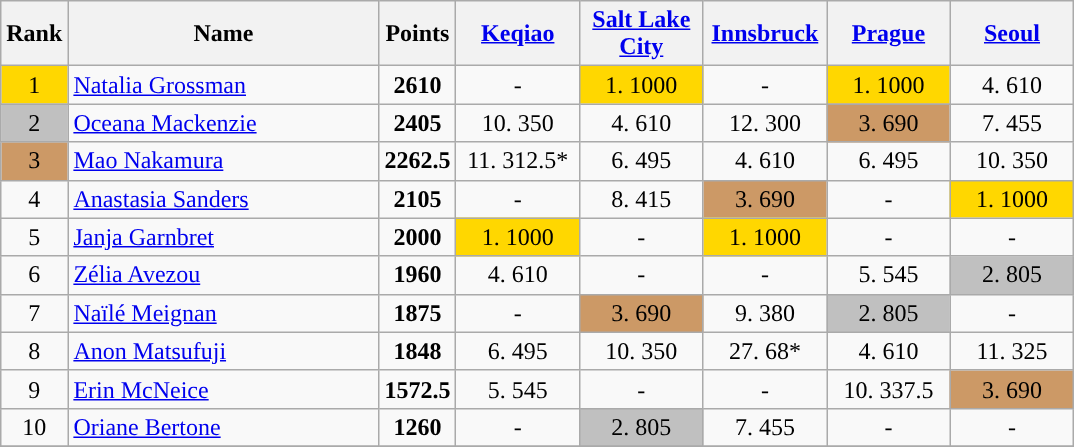<table class="wikitable sortable">
<tr>
<th>Rank</th>
<th width = "200">Name</th>
<th>Points</th>
<th width = "75" data-sort-type="number"><a href='#'>Keqiao</a></th>
<th width = "75" data-sort-type="number"><a href='#'>Salt Lake City</a></th>
<th width = "75" data-sort-type="number"><a href='#'>Innsbruck</a></th>
<th width = "75" data-sort-type="number"><a href='#'>Prague</a></th>
<th width = "75" data-sort-type="number"><a href='#'>Seoul</a></th>
</tr>
<tr>
<td align="center" style="background: gold">1</td>
<td> <a href='#'>Natalia Grossman</a></td>
<td align="center"><strong>2610</strong></td>
<td align="center">-</td>
<td align="center" style="background: gold">1. 1000</td>
<td align="center">-</td>
<td align="center" style="background: gold">1. 1000</td>
<td align="center">4. 610</td>
</tr>
<tr>
<td align="center" style="background: silver">2</td>
<td> <a href='#'>Oceana Mackenzie</a></td>
<td align="center"><strong>2405</strong></td>
<td align="center">10. 350</td>
<td align="center">4. 610</td>
<td align="center">12. 300</td>
<td align="center" style="background: #cc9966">3. 690</td>
<td align="center">7. 455</td>
</tr>
<tr>
<td align="center" style="background: #cc9966">3</td>
<td> <a href='#'>Mao Nakamura</a></td>
<td align="center"><strong>2262.5</strong></td>
<td align="center">11. 312.5*</td>
<td align="center">6. 495</td>
<td align="center">4. 610</td>
<td align="center">6. 495</td>
<td align="center">10. 350</td>
</tr>
<tr>
<td align="center">4</td>
<td> <a href='#'>Anastasia Sanders</a></td>
<td align="center"><strong>2105</strong></td>
<td align="center">-</td>
<td align="center">8. 415</td>
<td align="center" style="background: #cc9966">3. 690</td>
<td align="center">-</td>
<td align="center" style="background: gold">1. 1000</td>
</tr>
<tr>
<td align="center">5</td>
<td> <a href='#'>Janja  Garnbret</a></td>
<td align="center"><strong>2000</strong></td>
<td align="center" style="background: gold">1. 1000</td>
<td align="center">-</td>
<td align="center" style="background: gold">1. 1000</td>
<td align="center">-</td>
<td align="center">-</td>
</tr>
<tr>
<td align="center">6</td>
<td> <a href='#'>Zélia Avezou</a></td>
<td align="center"><strong>1960</strong></td>
<td align="center">4. 610</td>
<td align="center">-</td>
<td align="center">-</td>
<td align="center">5. 545</td>
<td align="center" style="background: silver">2. 805</td>
</tr>
<tr>
<td align="center">7</td>
<td> <a href='#'>Naïlé Meignan</a></td>
<td align="center"><strong>1875</strong></td>
<td align="center">-</td>
<td align="center" style="background: #cc9966">3. 690</td>
<td align="center">9. 380</td>
<td align="center" style="background: silver">2. 805</td>
<td align="center">-</td>
</tr>
<tr>
<td align="center">8</td>
<td> <a href='#'>Anon Matsufuji</a></td>
<td align="center"><strong>1848</strong></td>
<td align="center">6. 495</td>
<td align="center">10. 350</td>
<td align="center">27. 68*</td>
<td align="center">4. 610</td>
<td align="center">11. 325</td>
</tr>
<tr>
<td align="center">9</td>
<td> <a href='#'>Erin McNeice</a></td>
<td align="center"><strong>1572.5</strong></td>
<td align="center">5. 545</td>
<td align="center">-</td>
<td align="center">-</td>
<td align="center">10. 337.5</td>
<td align="center" style="background: #cc9966">3. 690</td>
</tr>
<tr>
<td align="center">10</td>
<td> <a href='#'>Oriane Bertone</a></td>
<td align="center"><strong>1260</strong></td>
<td align="center">-</td>
<td align="center" style="background: silver">2. 805</td>
<td align="center">7. 455</td>
<td align="center">-</td>
<td align="center">-</td>
</tr>
<tr>
</tr>
</table>
